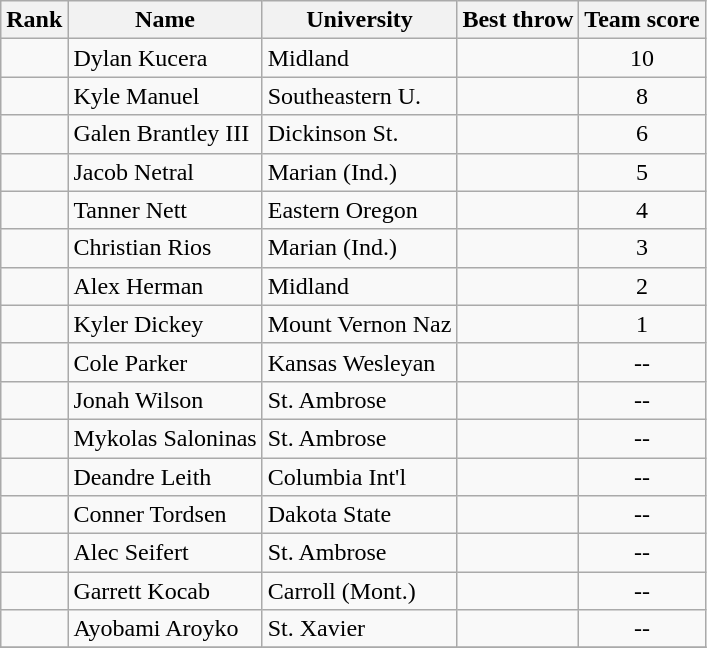<table class="wikitable sortable" style="text-align:center">
<tr>
<th>Rank</th>
<th>Name</th>
<th>University</th>
<th>Best throw</th>
<th>Team score</th>
</tr>
<tr>
<td></td>
<td align=left>Dylan Kucera</td>
<td align="left">Midland</td>
<td><strong></strong></td>
<td>10</td>
</tr>
<tr>
<td></td>
<td align=left>Kyle Manuel</td>
<td align="left">Southeastern U.</td>
<td><strong></strong></td>
<td>8</td>
</tr>
<tr>
<td></td>
<td align=left>Galen Brantley III</td>
<td align="left">Dickinson St.</td>
<td><strong></strong></td>
<td>6</td>
</tr>
<tr>
<td></td>
<td align=left>Jacob Netral</td>
<td align="left">Marian (Ind.)</td>
<td><strong></strong></td>
<td>5</td>
</tr>
<tr>
<td></td>
<td align=left>Tanner Nett</td>
<td align="left">Eastern Oregon</td>
<td><strong></strong></td>
<td>4</td>
</tr>
<tr>
<td></td>
<td align=left>Christian Rios</td>
<td align="left">Marian (Ind.)</td>
<td><strong></strong></td>
<td>3</td>
</tr>
<tr>
<td></td>
<td align=left>Alex Herman</td>
<td align="left">Midland</td>
<td><strong></strong></td>
<td>2</td>
</tr>
<tr>
<td></td>
<td align=left>Kyler Dickey</td>
<td align="left">Mount Vernon Naz</td>
<td><strong></strong></td>
<td>1</td>
</tr>
<tr>
<td></td>
<td align=left>Cole Parker</td>
<td align="left">Kansas Wesleyan</td>
<td><strong></strong></td>
<td>--</td>
</tr>
<tr>
<td></td>
<td align=left>Jonah Wilson</td>
<td align="left">St. Ambrose</td>
<td><strong></strong></td>
<td>--</td>
</tr>
<tr>
<td></td>
<td align=left>Mykolas Saloninas</td>
<td align="left">St. Ambrose</td>
<td><strong></strong></td>
<td>--</td>
</tr>
<tr>
<td></td>
<td align=left>Deandre Leith</td>
<td align="left">Columbia Int'l</td>
<td><strong></strong></td>
<td>--</td>
</tr>
<tr>
<td></td>
<td align=left>Conner Tordsen</td>
<td align="left">Dakota State</td>
<td><strong></strong></td>
<td>--</td>
</tr>
<tr>
<td></td>
<td align=left>Alec Seifert</td>
<td align="left">St. Ambrose</td>
<td><strong></strong></td>
<td>--</td>
</tr>
<tr>
<td></td>
<td align=left>Garrett Kocab</td>
<td align="left">Carroll (Mont.)</td>
<td><strong></strong></td>
<td>--</td>
</tr>
<tr>
<td></td>
<td align=left>Ayobami Aroyko</td>
<td align="left">St. Xavier</td>
<td><strong></strong></td>
<td>--</td>
</tr>
<tr>
</tr>
</table>
